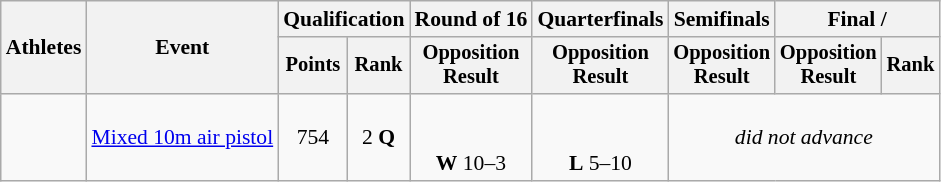<table class="wikitable" style="font-size:90%;">
<tr>
<th rowspan=2>Athletes</th>
<th rowspan=2>Event</th>
<th colspan=2>Qualification</th>
<th>Round of 16</th>
<th>Quarterfinals</th>
<th>Semifinals</th>
<th colspan=2>Final / </th>
</tr>
<tr style="font-size:95%">
<th>Points</th>
<th>Rank</th>
<th>Opposition<br>Result</th>
<th>Opposition<br>Result</th>
<th>Opposition<br>Result</th>
<th>Opposition<br>Result</th>
<th>Rank</th>
</tr>
<tr align=center>
<td align=left><br></td>
<td align=left><a href='#'>Mixed 10m air pistol</a></td>
<td>754</td>
<td>2 <strong>Q</strong></td>
<td><br><br><strong>W</strong> 10–3</td>
<td><br><br><strong>L</strong> 5–10</td>
<td colspan=3><em>did not advance</em></td>
</tr>
</table>
